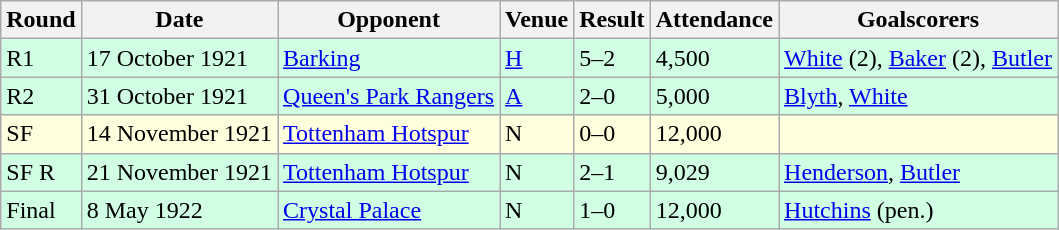<table class="wikitable">
<tr>
<th>Round</th>
<th>Date</th>
<th>Opponent</th>
<th>Venue</th>
<th>Result</th>
<th>Attendance</th>
<th>Goalscorers</th>
</tr>
<tr style="background:#d0ffe3;">
<td>R1</td>
<td>17 October 1921</td>
<td><a href='#'>Barking</a></td>
<td><a href='#'>H</a></td>
<td>5–2</td>
<td>4,500</td>
<td><a href='#'>White</a> (2), <a href='#'>Baker</a> (2), <a href='#'>Butler</a></td>
</tr>
<tr style="background:#d0ffe3;">
<td>R2</td>
<td>31 October 1921</td>
<td><a href='#'>Queen's Park Rangers</a></td>
<td><a href='#'>A</a></td>
<td>2–0</td>
<td>5,000</td>
<td><a href='#'>Blyth</a>, <a href='#'>White</a></td>
</tr>
<tr style="background:#ffffdd;">
<td>SF</td>
<td>14 November 1921</td>
<td><a href='#'>Tottenham Hotspur</a></td>
<td>N</td>
<td>0–0</td>
<td>12,000</td>
<td></td>
</tr>
<tr style="background:#d0ffe3;">
<td>SF R</td>
<td>21 November 1921</td>
<td><a href='#'>Tottenham Hotspur</a></td>
<td>N</td>
<td>2–1</td>
<td>9,029</td>
<td><a href='#'>Henderson</a>, <a href='#'>Butler</a></td>
</tr>
<tr style="background:#d0ffe3;">
<td>Final</td>
<td>8 May 1922</td>
<td><a href='#'>Crystal Palace</a></td>
<td>N</td>
<td>1–0</td>
<td>12,000</td>
<td><a href='#'>Hutchins</a> (pen.)</td>
</tr>
</table>
